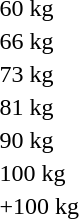<table>
<tr>
<td rowspan=2>60 kg</td>
<td rowspan=2></td>
<td rowspan=2></td>
<td></td>
</tr>
<tr>
<td></td>
</tr>
<tr>
<td rowspan=2>66 kg</td>
<td rowspan=2></td>
<td rowspan=2></td>
<td></td>
</tr>
<tr>
<td></td>
</tr>
<tr>
<td rowspan=2>73 kg</td>
<td rowspan=2></td>
<td rowspan=2></td>
<td></td>
</tr>
<tr>
<td></td>
</tr>
<tr>
<td rowspan=2>81 kg</td>
<td rowspan=2></td>
<td rowspan=2></td>
<td></td>
</tr>
<tr>
<td></td>
</tr>
<tr>
<td rowspan=2>90 kg</td>
<td rowspan=2></td>
<td rowspan=2></td>
<td></td>
</tr>
<tr>
<td></td>
</tr>
<tr>
<td rowspan=2>100 kg</td>
<td rowspan=2></td>
<td rowspan=2></td>
<td></td>
</tr>
<tr>
<td></td>
</tr>
<tr>
<td rowspan=2>+100 kg</td>
<td rowspan=2></td>
<td rowspan=2></td>
<td></td>
</tr>
<tr>
<td></td>
</tr>
</table>
